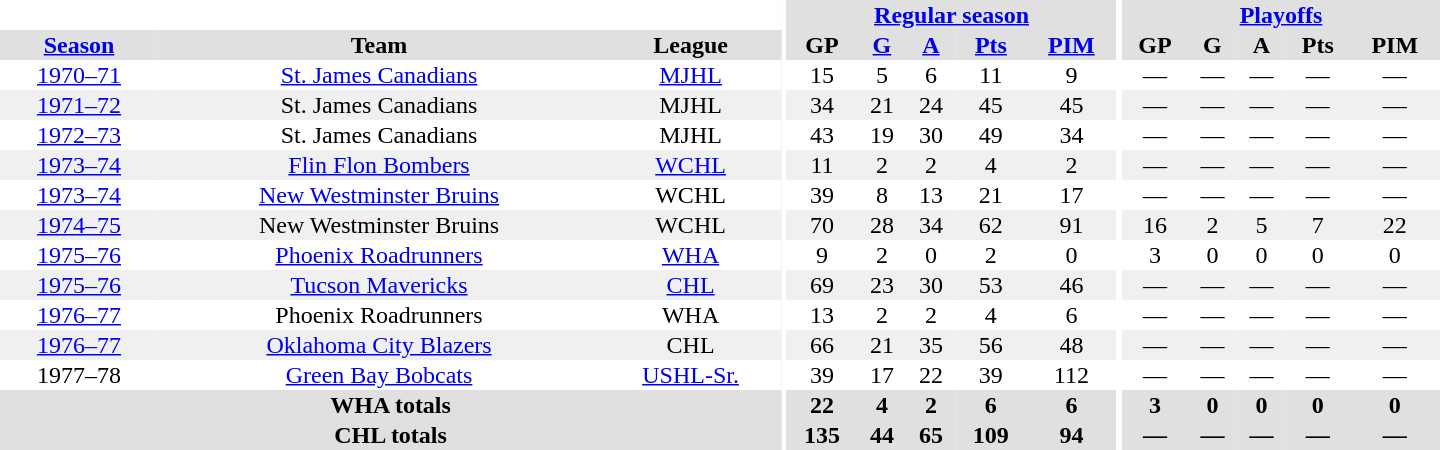<table border="0" cellpadding="1" cellspacing="0" style="text-align:center; width:60em">
<tr bgcolor="#e0e0e0">
<th colspan="3" bgcolor="#ffffff"></th>
<th rowspan="99" bgcolor="#ffffff"></th>
<th colspan="5"><a href='#'>Regular season</a></th>
<th rowspan="99" bgcolor="#ffffff"></th>
<th colspan="5"><a href='#'>Playoffs</a></th>
</tr>
<tr bgcolor="#e0e0e0">
<th><a href='#'>Season</a></th>
<th>Team</th>
<th>League</th>
<th>GP</th>
<th><a href='#'>G</a></th>
<th><a href='#'>A</a></th>
<th><a href='#'>Pts</a></th>
<th><a href='#'>PIM</a></th>
<th>GP</th>
<th>G</th>
<th>A</th>
<th>Pts</th>
<th>PIM</th>
</tr>
<tr>
<td><a href='#'>1970–71</a></td>
<td><a href='#'>St. James Canadians</a></td>
<td><a href='#'>MJHL</a></td>
<td>15</td>
<td>5</td>
<td>6</td>
<td>11</td>
<td>9</td>
<td>—</td>
<td>—</td>
<td>—</td>
<td>—</td>
<td>—</td>
</tr>
<tr bgcolor="#f0f0f0">
<td><a href='#'>1971–72</a></td>
<td>St. James Canadians</td>
<td>MJHL</td>
<td>34</td>
<td>21</td>
<td>24</td>
<td>45</td>
<td>45</td>
<td>—</td>
<td>—</td>
<td>—</td>
<td>—</td>
<td>—</td>
</tr>
<tr>
<td><a href='#'>1972–73</a></td>
<td>St. James Canadians</td>
<td>MJHL</td>
<td>43</td>
<td>19</td>
<td>30</td>
<td>49</td>
<td>34</td>
<td>—</td>
<td>—</td>
<td>—</td>
<td>—</td>
<td>—</td>
</tr>
<tr bgcolor="#f0f0f0">
<td><a href='#'>1973–74</a></td>
<td><a href='#'>Flin Flon Bombers</a></td>
<td><a href='#'>WCHL</a></td>
<td>11</td>
<td>2</td>
<td>2</td>
<td>4</td>
<td>2</td>
<td>—</td>
<td>—</td>
<td>—</td>
<td>—</td>
<td>—</td>
</tr>
<tr>
<td><a href='#'>1973–74</a></td>
<td><a href='#'>New Westminster Bruins</a></td>
<td>WCHL</td>
<td>39</td>
<td>8</td>
<td>13</td>
<td>21</td>
<td>17</td>
<td>—</td>
<td>—</td>
<td>—</td>
<td>—</td>
<td>—</td>
</tr>
<tr bgcolor="#f0f0f0">
<td><a href='#'>1974–75</a></td>
<td>New Westminster Bruins</td>
<td>WCHL</td>
<td>70</td>
<td>28</td>
<td>34</td>
<td>62</td>
<td>91</td>
<td>16</td>
<td>2</td>
<td>5</td>
<td>7</td>
<td>22</td>
</tr>
<tr>
<td><a href='#'>1975–76</a></td>
<td><a href='#'>Phoenix Roadrunners</a></td>
<td><a href='#'>WHA</a></td>
<td>9</td>
<td>2</td>
<td>0</td>
<td>2</td>
<td>0</td>
<td>3</td>
<td>0</td>
<td>0</td>
<td>0</td>
<td>0</td>
</tr>
<tr bgcolor="#f0f0f0">
<td><a href='#'>1975–76</a></td>
<td><a href='#'>Tucson Mavericks</a></td>
<td><a href='#'>CHL</a></td>
<td>69</td>
<td>23</td>
<td>30</td>
<td>53</td>
<td>46</td>
<td>—</td>
<td>—</td>
<td>—</td>
<td>—</td>
<td>—</td>
</tr>
<tr>
<td><a href='#'>1976–77</a></td>
<td>Phoenix Roadrunners</td>
<td>WHA</td>
<td>13</td>
<td>2</td>
<td>2</td>
<td>4</td>
<td>6</td>
<td>—</td>
<td>—</td>
<td>—</td>
<td>—</td>
<td>—</td>
</tr>
<tr bgcolor="#f0f0f0">
<td><a href='#'>1976–77</a></td>
<td><a href='#'>Oklahoma City Blazers</a></td>
<td>CHL</td>
<td>66</td>
<td>21</td>
<td>35</td>
<td>56</td>
<td>48</td>
<td>—</td>
<td>—</td>
<td>—</td>
<td>—</td>
<td>—</td>
</tr>
<tr>
<td>1977–78</td>
<td><a href='#'>Green Bay Bobcats</a></td>
<td><a href='#'>USHL-Sr.</a></td>
<td>39</td>
<td>17</td>
<td>22</td>
<td>39</td>
<td>112</td>
<td>—</td>
<td>—</td>
<td>—</td>
<td>—</td>
<td>—</td>
</tr>
<tr>
</tr>
<tr ALIGN="center" bgcolor="#e0e0e0">
<th colspan="3">WHA totals</th>
<th ALIGN="center">22</th>
<th ALIGN="center">4</th>
<th ALIGN="center">2</th>
<th ALIGN="center">6</th>
<th ALIGN="center">6</th>
<th ALIGN="center">3</th>
<th ALIGN="center">0</th>
<th ALIGN="center">0</th>
<th ALIGN="center">0</th>
<th ALIGN="center">0</th>
</tr>
<tr>
</tr>
<tr ALIGN="center" bgcolor="#e0e0e0">
<th colspan="3">CHL totals</th>
<th ALIGN="center">135</th>
<th ALIGN="center">44</th>
<th ALIGN="center">65</th>
<th ALIGN="center">109</th>
<th ALIGN="center">94</th>
<th ALIGN="center">—</th>
<th ALIGN="center">—</th>
<th ALIGN="center">—</th>
<th ALIGN="center">—</th>
<th ALIGN="center">—</th>
</tr>
</table>
